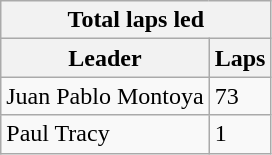<table class="wikitable">
<tr>
<th colspan=2>Total laps led</th>
</tr>
<tr>
<th>Leader</th>
<th>Laps</th>
</tr>
<tr>
<td>Juan Pablo Montoya</td>
<td>73</td>
</tr>
<tr>
<td>Paul Tracy</td>
<td>1</td>
</tr>
</table>
